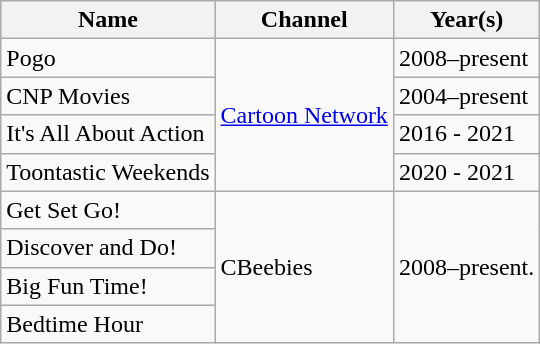<table class="wikitable">
<tr>
<th>Name</th>
<th>Channel</th>
<th>Year(s)</th>
</tr>
<tr>
<td>Pogo</td>
<td rowspan="4"><a href='#'>Cartoon Network</a></td>
<td>2008–present</td>
</tr>
<tr>
<td>CNP Movies</td>
<td>2004–present</td>
</tr>
<tr>
<td>It's All About Action</td>
<td>2016 - 2021</td>
</tr>
<tr>
<td>Toontastic Weekends</td>
<td>2020 - 2021</td>
</tr>
<tr>
<td>Get Set Go!</td>
<td rowspan="4">CBeebies</td>
<td rowspan="4">2008–present.</td>
</tr>
<tr>
<td>Discover and Do!</td>
</tr>
<tr>
<td>Big Fun Time!</td>
</tr>
<tr>
<td>Bedtime Hour</td>
</tr>
</table>
